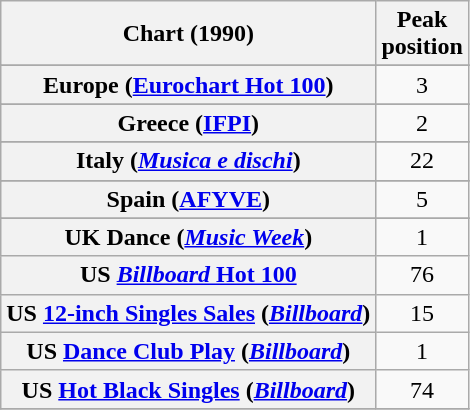<table class="wikitable sortable plainrowheaders" style="text-align:center">
<tr>
<th>Chart (1990)</th>
<th>Peak<br>position</th>
</tr>
<tr>
</tr>
<tr>
</tr>
<tr>
</tr>
<tr>
</tr>
<tr>
<th scope="row">Europe (<a href='#'>Eurochart Hot 100</a>)</th>
<td>3</td>
</tr>
<tr>
</tr>
<tr>
<th scope="row">Greece (<a href='#'>IFPI</a>)</th>
<td>2</td>
</tr>
<tr>
</tr>
<tr>
<th scope="row">Italy (<em><a href='#'>Musica e dischi</a></em>)</th>
<td>22</td>
</tr>
<tr>
</tr>
<tr>
</tr>
<tr>
</tr>
<tr>
</tr>
<tr>
<th scope="row">Spain (<a href='#'>AFYVE</a>)</th>
<td>5</td>
</tr>
<tr>
</tr>
<tr>
</tr>
<tr>
</tr>
<tr>
<th scope="row">UK Dance (<em><a href='#'>Music Week</a></em>)</th>
<td>1</td>
</tr>
<tr>
<th scope="row">US <a href='#'><em>Billboard</em> Hot 100</a></th>
<td>76</td>
</tr>
<tr>
<th scope="row">US <a href='#'>12-inch Singles Sales</a> (<em><a href='#'>Billboard</a></em>)</th>
<td>15</td>
</tr>
<tr>
<th scope="row">US <a href='#'>Dance Club Play</a> (<em><a href='#'>Billboard</a></em>)</th>
<td>1</td>
</tr>
<tr>
<th scope="row">US <a href='#'>Hot Black Singles</a> (<em><a href='#'>Billboard</a></em>)</th>
<td>74</td>
</tr>
<tr>
</tr>
</table>
